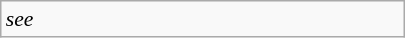<table class="wikitable floatright" style="font-size: 0.9em; width: 270px;">
<tr>
<td><em>see </em></td>
</tr>
</table>
